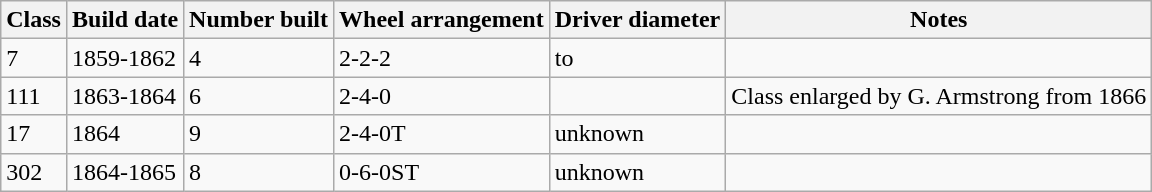<table class="wikitable">
<tr>
<th>Class</th>
<th>Build date</th>
<th>Number built</th>
<th>Wheel arrangement</th>
<th>Driver diameter</th>
<th>Notes</th>
</tr>
<tr>
<td>7</td>
<td>1859-1862</td>
<td>4</td>
<td>2-2-2</td>
<td> to </td>
<td></td>
</tr>
<tr>
<td>111</td>
<td>1863-1864</td>
<td>6</td>
<td>2-4-0</td>
<td></td>
<td>Class enlarged by G. Armstrong from 1866</td>
</tr>
<tr>
<td>17</td>
<td>1864</td>
<td>9</td>
<td>2-4-0T</td>
<td>unknown</td>
<td></td>
</tr>
<tr>
<td>302</td>
<td>1864-1865</td>
<td>8</td>
<td>0-6-0ST</td>
<td>unknown</td>
<td></td>
</tr>
</table>
